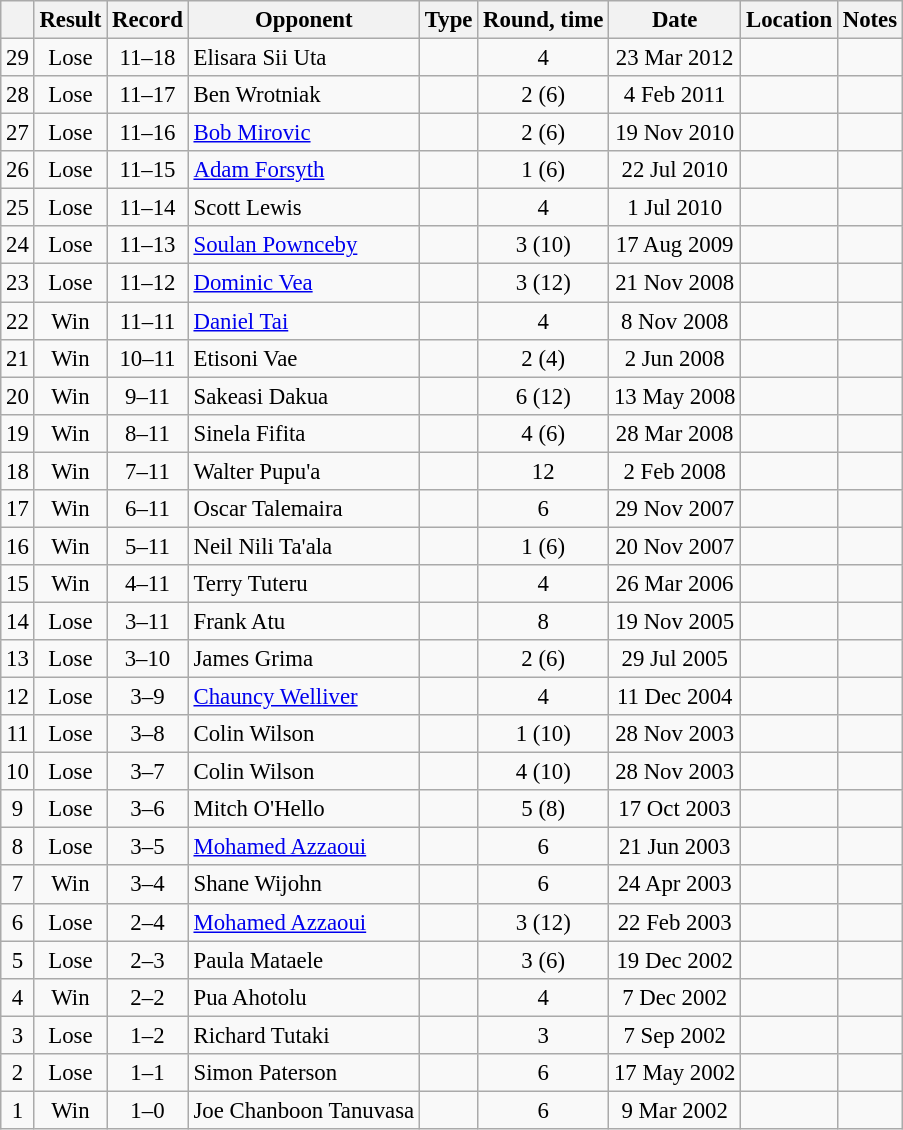<table class="wikitable" style="text-align:center; font-size:95%">
<tr>
<th></th>
<th>Result</th>
<th>Record</th>
<th>Opponent</th>
<th>Type</th>
<th>Round, time</th>
<th>Date</th>
<th>Location</th>
<th>Notes</th>
</tr>
<tr>
<td>29</td>
<td>Lose</td>
<td>11–18</td>
<td style="text-align:left;"> Elisara Sii Uta</td>
<td></td>
<td>4</td>
<td>23 Mar 2012</td>
<td style="text-align:left;"> </td>
<td></td>
</tr>
<tr>
<td>28</td>
<td>Lose</td>
<td>11–17</td>
<td style="text-align:left;"> Ben Wrotniak</td>
<td></td>
<td>2 (6) </td>
<td>4 Feb 2011</td>
<td style="text-align:left;"> </td>
<td></td>
</tr>
<tr>
<td>27</td>
<td>Lose</td>
<td>11–16</td>
<td style="text-align:left;"> <a href='#'>Bob Mirovic</a></td>
<td></td>
<td>2 (6) </td>
<td>19 Nov 2010</td>
<td style="text-align:left;"> </td>
<td></td>
</tr>
<tr>
<td>26</td>
<td>Lose</td>
<td>11–15</td>
<td style="text-align:left;"> <a href='#'>Adam Forsyth</a></td>
<td></td>
<td>1 (6) </td>
<td>22 Jul 2010</td>
<td style="text-align:left;"> </td>
<td></td>
</tr>
<tr>
<td>25</td>
<td>Lose</td>
<td>11–14</td>
<td style="text-align:left;"> Scott Lewis</td>
<td></td>
<td>4</td>
<td>1 Jul 2010</td>
<td style="text-align:left;"> </td>
<td></td>
</tr>
<tr>
<td>24</td>
<td>Lose</td>
<td>11–13</td>
<td style="text-align:left;"> <a href='#'>Soulan Pownceby</a></td>
<td></td>
<td>3 (10) </td>
<td>17 Aug 2009</td>
<td style="text-align:left;"> </td>
<td></td>
</tr>
<tr>
<td>23</td>
<td>Lose</td>
<td>11–12</td>
<td style="text-align:left;"> <a href='#'>Dominic Vea</a></td>
<td></td>
<td>3 (12) </td>
<td>21 Nov 2008</td>
<td style="text-align:left;"> </td>
<td style="text-align:left;"></td>
</tr>
<tr>
<td>22</td>
<td>Win</td>
<td>11–11</td>
<td style="text-align:left;"> <a href='#'>Daniel Tai</a></td>
<td></td>
<td>4</td>
<td>8 Nov 2008</td>
<td style="text-align:left;"> </td>
<td></td>
</tr>
<tr>
<td>21</td>
<td>Win</td>
<td>10–11</td>
<td style="text-align:left;"> Etisoni Vae</td>
<td></td>
<td>2 (4)</td>
<td>2 Jun 2008</td>
<td style="text-align:left;"> </td>
<td></td>
</tr>
<tr>
<td>20</td>
<td>Win</td>
<td>9–11</td>
<td style="text-align:left;"> Sakeasi Dakua</td>
<td></td>
<td>6 (12)</td>
<td>13 May 2008</td>
<td style="text-align:left;"> </td>
<td style="text-align:left;"></td>
</tr>
<tr>
<td>19</td>
<td>Win</td>
<td>8–11</td>
<td style="text-align:left;"> Sinela Fifita</td>
<td></td>
<td>4 (6)</td>
<td>28 Mar 2008</td>
<td style="text-align:left;"> </td>
<td style="text-align:left;"></td>
</tr>
<tr>
<td>18</td>
<td>Win</td>
<td>7–11</td>
<td style="text-align:left;"> Walter Pupu'a</td>
<td></td>
<td>12</td>
<td>2 Feb 2008</td>
<td style="text-align:left;"> </td>
<td style="text-align:left;"></td>
</tr>
<tr>
<td>17</td>
<td>Win</td>
<td>6–11</td>
<td style="text-align:left;"> Oscar Talemaira</td>
<td></td>
<td>6</td>
<td>29 Nov 2007</td>
<td style="text-align:left;"> </td>
<td></td>
</tr>
<tr>
<td>16</td>
<td>Win</td>
<td>5–11</td>
<td style="text-align:left;"> Neil Nili Ta'ala</td>
<td></td>
<td>1 (6)</td>
<td>20 Nov 2007</td>
<td style="text-align:left;"> </td>
<td></td>
</tr>
<tr>
<td>15</td>
<td>Win</td>
<td>4–11</td>
<td style="text-align:left;"> Terry Tuteru</td>
<td></td>
<td>4</td>
<td>26 Mar 2006</td>
<td style="text-align:left;"> </td>
<td></td>
</tr>
<tr>
<td>14</td>
<td>Lose</td>
<td>3–11</td>
<td style="text-align:left;"> Frank Atu</td>
<td></td>
<td>8</td>
<td>19 Nov 2005</td>
<td style="text-align:left;"> </td>
<td></td>
</tr>
<tr>
<td>13</td>
<td>Lose</td>
<td>3–10</td>
<td style="text-align:left;"> James Grima</td>
<td></td>
<td>2 (6) </td>
<td>29 Jul 2005</td>
<td style="text-align:left;"> </td>
<td></td>
</tr>
<tr>
<td>12</td>
<td>Lose</td>
<td>3–9</td>
<td style="text-align:left;"> <a href='#'>Chauncy Welliver</a></td>
<td></td>
<td>4</td>
<td>11 Dec 2004</td>
<td style="text-align:left;"> </td>
<td></td>
</tr>
<tr>
<td>11</td>
<td>Lose</td>
<td>3–8</td>
<td style="text-align:left;"> Colin Wilson</td>
<td></td>
<td>1 (10) </td>
<td>28 Nov 2003</td>
<td style="text-align:left;"> </td>
<td></td>
</tr>
<tr>
<td>10</td>
<td>Lose</td>
<td>3–7</td>
<td style="text-align:left;"> Colin Wilson</td>
<td></td>
<td>4 (10)</td>
<td>28 Nov 2003</td>
<td style="text-align:left;"> </td>
<td style="text-align:left;"></td>
</tr>
<tr>
<td>9</td>
<td>Lose</td>
<td>3–6</td>
<td style="text-align:left;"> Mitch O'Hello</td>
<td></td>
<td>5 (8)</td>
<td>17 Oct 2003</td>
<td style="text-align:left;"> </td>
<td></td>
</tr>
<tr>
<td>8</td>
<td>Lose</td>
<td>3–5</td>
<td style="text-align:left;"> <a href='#'>Mohamed Azzaoui</a></td>
<td></td>
<td>6</td>
<td>21 Jun 2003</td>
<td style="text-align:left;"> </td>
<td></td>
</tr>
<tr>
<td>7</td>
<td>Win</td>
<td>3–4</td>
<td style="text-align:left;"> Shane Wijohn</td>
<td></td>
<td>6</td>
<td>24 Apr 2003</td>
<td style="text-align:left;"> </td>
<td></td>
</tr>
<tr>
<td>6</td>
<td>Lose</td>
<td>2–4</td>
<td style="text-align:left;"> <a href='#'>Mohamed Azzaoui</a></td>
<td></td>
<td>3 (12)</td>
<td>22 Feb 2003</td>
<td style="text-align:left;"> </td>
<td style="text-align:left;"></td>
</tr>
<tr>
<td>5</td>
<td>Lose</td>
<td>2–3</td>
<td style="text-align:left;"> Paula Mataele</td>
<td></td>
<td>3 (6)</td>
<td>19 Dec 2002</td>
<td style="text-align:left;"> </td>
<td></td>
</tr>
<tr>
<td>4</td>
<td>Win</td>
<td>2–2</td>
<td style="text-align:left;"> Pua Ahotolu</td>
<td></td>
<td>4</td>
<td>7 Dec 2002</td>
<td style="text-align:left;"> </td>
<td></td>
</tr>
<tr>
<td>3</td>
<td>Lose</td>
<td>1–2</td>
<td style="text-align:left;"> Richard Tutaki</td>
<td></td>
<td>3</td>
<td>7 Sep 2002</td>
<td style="text-align:left;"> </td>
<td style="text-align:left;"></td>
</tr>
<tr>
<td>2</td>
<td>Lose</td>
<td>1–1</td>
<td style="text-align:left;"> Simon Paterson</td>
<td></td>
<td>6</td>
<td>17 May 2002</td>
<td style="text-align:left;"> </td>
<td></td>
</tr>
<tr>
<td>1</td>
<td>Win</td>
<td>1–0</td>
<td style="text-align:left;"> Joe Chanboon Tanuvasa</td>
<td></td>
<td>6</td>
<td>9 Mar 2002</td>
<td style="text-align:left;"> </td>
<td style="text-align:left;"></td>
</tr>
</table>
